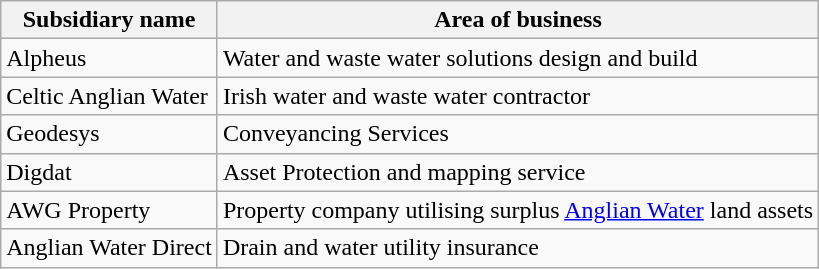<table class="wikitable">
<tr>
<th>Subsidiary name</th>
<th>Area of business</th>
</tr>
<tr>
<td>Alpheus</td>
<td>Water and waste water solutions design and build</td>
</tr>
<tr>
<td>Celtic Anglian Water</td>
<td>Irish water and waste water contractor</td>
</tr>
<tr>
<td>Geodesys</td>
<td>Conveyancing Services</td>
</tr>
<tr>
<td>Digdat</td>
<td>Asset Protection and mapping service</td>
</tr>
<tr>
<td>AWG Property</td>
<td>Property company utilising surplus <a href='#'>Anglian Water</a> land assets</td>
</tr>
<tr>
<td>Anglian Water Direct</td>
<td>Drain and water utility insurance</td>
</tr>
</table>
